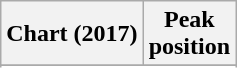<table class="wikitable sortable plainrowheaders" style="text-align:center">
<tr>
<th scope="col">Chart (2017)</th>
<th scope="col">Peak<br> position</th>
</tr>
<tr>
</tr>
<tr>
</tr>
</table>
